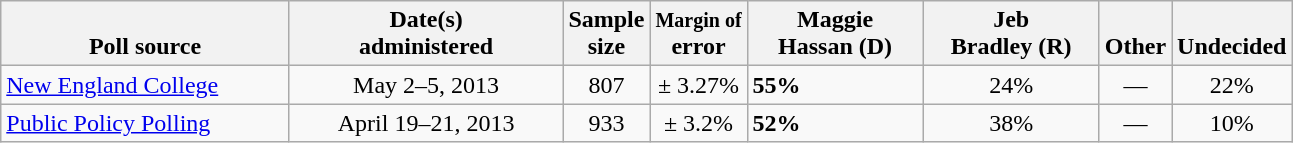<table class="wikitable">
<tr valign= bottom>
<th style="width:185px;">Poll source</th>
<th style="width:175px;">Date(s)<br>administered</th>
<th class=small>Sample<br>size</th>
<th><small>Margin of</small><br>error</th>
<th style="width:110px;">Maggie<br>Hassan (D)</th>
<th style="width:110px;">Jeb<br>Bradley (R)</th>
<th>Other</th>
<th>Undecided</th>
</tr>
<tr>
<td><a href='#'>New England College</a></td>
<td align=center>May 2–5, 2013</td>
<td align=center>807</td>
<td align=center>± 3.27%</td>
<td><strong>55%</strong></td>
<td align=center>24%</td>
<td align=center>—</td>
<td align=center>22%</td>
</tr>
<tr>
<td><a href='#'>Public Policy Polling</a></td>
<td align=center>April 19–21, 2013</td>
<td align=center>933</td>
<td align=center>± 3.2%</td>
<td><strong>52%</strong></td>
<td align=center>38%</td>
<td align=center>—</td>
<td align=center>10%</td>
</tr>
</table>
